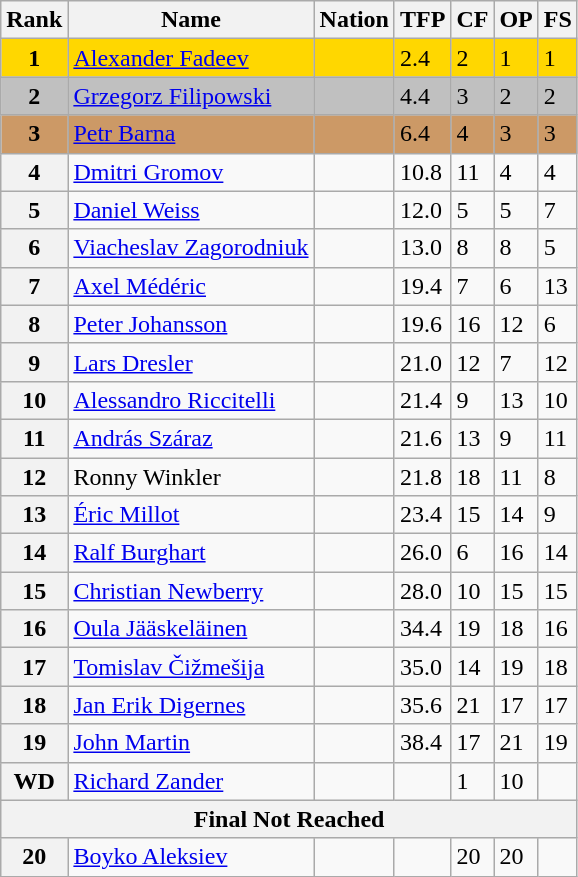<table class="wikitable">
<tr>
<th>Rank</th>
<th>Name</th>
<th>Nation</th>
<th>TFP</th>
<th>CF</th>
<th>OP</th>
<th>FS</th>
</tr>
<tr bgcolor="gold">
<td align="center"><strong>1</strong></td>
<td><a href='#'>Alexander Fadeev</a></td>
<td></td>
<td>2.4</td>
<td>2</td>
<td>1</td>
<td>1</td>
</tr>
<tr bgcolor="silver">
<td align="center"><strong>2</strong></td>
<td><a href='#'>Grzegorz Filipowski</a></td>
<td></td>
<td>4.4</td>
<td>3</td>
<td>2</td>
<td>2</td>
</tr>
<tr bgcolor="cc9966">
<td align="center"><strong>3</strong></td>
<td><a href='#'>Petr Barna</a></td>
<td></td>
<td>6.4</td>
<td>4</td>
<td>3</td>
<td>3</td>
</tr>
<tr>
<th>4</th>
<td><a href='#'>Dmitri Gromov</a></td>
<td></td>
<td>10.8</td>
<td>11</td>
<td>4</td>
<td>4</td>
</tr>
<tr>
<th>5</th>
<td><a href='#'>Daniel Weiss</a></td>
<td></td>
<td>12.0</td>
<td>5</td>
<td>5</td>
<td>7</td>
</tr>
<tr>
<th>6</th>
<td><a href='#'>Viacheslav Zagorodniuk</a></td>
<td></td>
<td>13.0</td>
<td>8</td>
<td>8</td>
<td>5</td>
</tr>
<tr>
<th>7</th>
<td><a href='#'>Axel Médéric</a></td>
<td></td>
<td>19.4</td>
<td>7</td>
<td>6</td>
<td>13</td>
</tr>
<tr>
<th>8</th>
<td><a href='#'>Peter Johansson</a></td>
<td></td>
<td>19.6</td>
<td>16</td>
<td>12</td>
<td>6</td>
</tr>
<tr>
<th>9</th>
<td><a href='#'>Lars Dresler</a></td>
<td></td>
<td>21.0</td>
<td>12</td>
<td>7</td>
<td>12</td>
</tr>
<tr>
<th>10</th>
<td><a href='#'>Alessandro Riccitelli</a></td>
<td></td>
<td>21.4</td>
<td>9</td>
<td>13</td>
<td>10</td>
</tr>
<tr>
<th>11</th>
<td><a href='#'>András Száraz</a></td>
<td></td>
<td>21.6</td>
<td>13</td>
<td>9</td>
<td>11</td>
</tr>
<tr>
<th>12</th>
<td>Ronny Winkler</td>
<td></td>
<td>21.8</td>
<td>18</td>
<td>11</td>
<td>8</td>
</tr>
<tr>
<th>13</th>
<td><a href='#'>Éric Millot</a></td>
<td></td>
<td>23.4</td>
<td>15</td>
<td>14</td>
<td>9</td>
</tr>
<tr>
<th>14</th>
<td><a href='#'>Ralf Burghart</a></td>
<td></td>
<td>26.0</td>
<td>6</td>
<td>16</td>
<td>14</td>
</tr>
<tr>
<th>15</th>
<td><a href='#'>Christian Newberry</a></td>
<td></td>
<td>28.0</td>
<td>10</td>
<td>15</td>
<td>15</td>
</tr>
<tr>
<th>16</th>
<td><a href='#'>Oula Jääskeläinen</a></td>
<td></td>
<td>34.4</td>
<td>19</td>
<td>18</td>
<td>16</td>
</tr>
<tr>
<th>17</th>
<td><a href='#'>Tomislav Čižmešija</a></td>
<td></td>
<td>35.0</td>
<td>14</td>
<td>19</td>
<td>18</td>
</tr>
<tr>
<th>18</th>
<td><a href='#'>Jan Erik Digernes</a></td>
<td></td>
<td>35.6</td>
<td>21</td>
<td>17</td>
<td>17</td>
</tr>
<tr>
<th>19</th>
<td><a href='#'>John Martin</a></td>
<td></td>
<td>38.4</td>
<td>17</td>
<td>21</td>
<td>19</td>
</tr>
<tr>
<th>WD</th>
<td><a href='#'>Richard Zander</a></td>
<td></td>
<td></td>
<td>1</td>
<td>10</td>
<td></td>
</tr>
<tr>
<th colspan=7>Final Not Reached</th>
</tr>
<tr>
<th>20</th>
<td><a href='#'>Boyko Aleksiev</a></td>
<td></td>
<td></td>
<td>20</td>
<td>20</td>
<td></td>
</tr>
</table>
